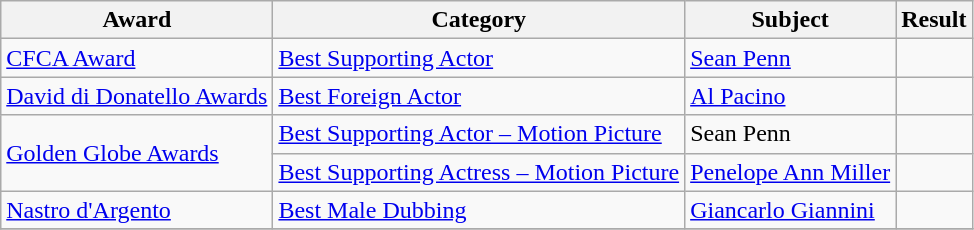<table class="wikitable">
<tr>
<th>Award</th>
<th>Category</th>
<th>Subject</th>
<th>Result</th>
</tr>
<tr>
<td><a href='#'>CFCA Award</a></td>
<td><a href='#'>Best Supporting Actor</a></td>
<td><a href='#'>Sean Penn</a></td>
<td></td>
</tr>
<tr>
<td><a href='#'>David di Donatello Awards</a></td>
<td><a href='#'>Best Foreign Actor</a></td>
<td><a href='#'>Al Pacino</a></td>
<td></td>
</tr>
<tr>
<td rowspan=2><a href='#'>Golden Globe Awards</a></td>
<td><a href='#'>Best Supporting Actor – Motion Picture</a></td>
<td>Sean Penn</td>
<td></td>
</tr>
<tr>
<td><a href='#'>Best Supporting Actress – Motion Picture</a></td>
<td><a href='#'>Penelope Ann Miller</a></td>
<td></td>
</tr>
<tr>
<td><a href='#'>Nastro d'Argento</a></td>
<td><a href='#'>Best Male Dubbing</a></td>
<td><a href='#'>Giancarlo Giannini</a> </td>
<td></td>
</tr>
<tr>
</tr>
</table>
